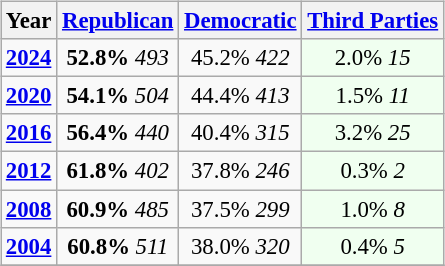<table class="wikitable" style="float:right; font-size:95%;">
<tr>
<th>Year</th>
<th><a href='#'>Republican</a></th>
<th><a href='#'>Democratic</a></th>
<th><a href='#'>Third Parties</a></th>
</tr>
<tr>
<td style="text-align:center;" ><strong><a href='#'>2024</a></strong></td>
<td style="text-align:center;" ><strong>52.8%</strong> <em>493</em></td>
<td style="text-align:center;" >45.2%  <em>422</em></td>
<td style="text-align:center; background:honeyDew;">2.0% <em>15</em></td>
</tr>
<tr>
<td style="text-align:center;" ><strong><a href='#'>2020</a></strong></td>
<td style="text-align:center;" ><strong>54.1%</strong> <em>504</em></td>
<td style="text-align:center;" >44.4%  <em>413</em></td>
<td style="text-align:center; background:honeyDew;">1.5% <em>11</em></td>
</tr>
<tr>
<td style="text-align:center;" ><strong><a href='#'>2016</a></strong></td>
<td style="text-align:center;" ><strong>56.4%</strong> <em>440</em></td>
<td style="text-align:center;" >40.4% <em>315</em></td>
<td style="text-align:center; background:honeyDew;">3.2% <em>25</em></td>
</tr>
<tr>
<td style="text-align:center;" ><strong><a href='#'>2012</a></strong></td>
<td style="text-align:center;" ><strong>61.8%</strong> <em>402</em></td>
<td style="text-align:center;" >37.8%  <em>246</em></td>
<td style="text-align:center; background:honeyDew;">0.3% <em>2</em></td>
</tr>
<tr>
<td style="text-align:center;" ><strong><a href='#'>2008</a></strong></td>
<td style="text-align:center;" ><strong>60.9%</strong> <em>485</em></td>
<td style="text-align:center;" >37.5%  <em>299</em></td>
<td style="text-align:center; background:honeyDew;">1.0% <em>8</em></td>
</tr>
<tr>
<td style="text-align:center;" ><strong><a href='#'>2004</a></strong></td>
<td style="text-align:center;" ><strong>60.8%</strong> <em>511</em></td>
<td style="text-align:center;" >38.0%   <em>320</em></td>
<td style="text-align:center; background:honeyDew;">0.4% <em>5</em></td>
</tr>
<tr>
</tr>
</table>
